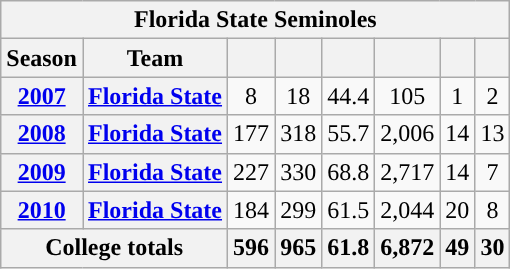<table class="wikitable" style="text-align:center;">
<tr>
<th colspan="8">Florida State Seminoles</th>
</tr>
<tr>
<th>Season</th>
<th>Team</th>
<th></th>
<th></th>
<th></th>
<th></th>
<th></th>
<th></th>
</tr>
<tr>
<th><a href='#'>2007</a></th>
<th><a href='#'>Florida State</a></th>
<td>8</td>
<td>18</td>
<td>44.4</td>
<td>105</td>
<td>1</td>
<td>2</td>
</tr>
<tr>
<th><a href='#'>2008</a></th>
<th><a href='#'>Florida State</a></th>
<td>177</td>
<td>318</td>
<td>55.7</td>
<td>2,006</td>
<td>14</td>
<td>13</td>
</tr>
<tr>
<th><a href='#'>2009</a></th>
<th><a href='#'>Florida State</a></th>
<td>227</td>
<td>330</td>
<td>68.8</td>
<td>2,717</td>
<td>14</td>
<td>7</td>
</tr>
<tr>
<th><a href='#'>2010</a></th>
<th><a href='#'>Florida State</a></th>
<td>184</td>
<td>299</td>
<td>61.5</td>
<td>2,044</td>
<td>20</td>
<td>8</td>
</tr>
<tr>
<th colspan="2">College totals</th>
<th>596</th>
<th>965</th>
<th>61.8</th>
<th>6,872</th>
<th>49</th>
<th>30</th>
</tr>
</table>
